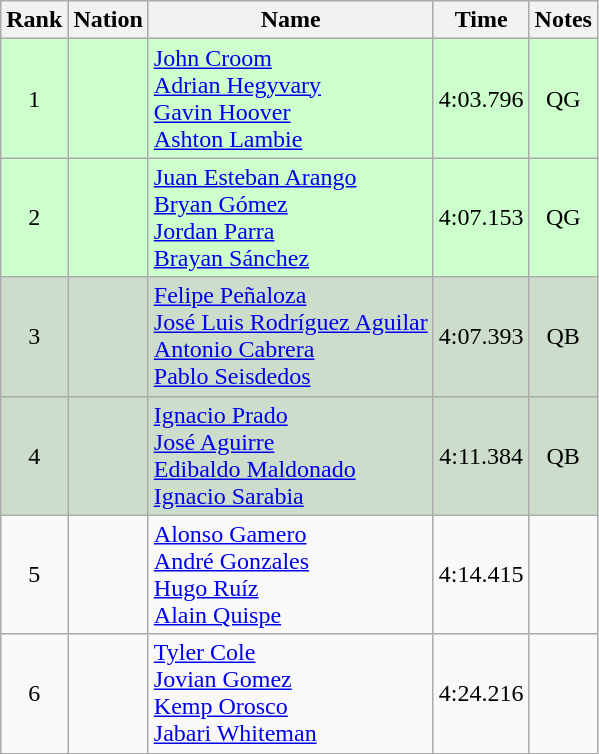<table class="wikitable sortable" style="text-align:center">
<tr>
<th>Rank</th>
<th>Nation</th>
<th>Name</th>
<th>Time</th>
<th>Notes</th>
</tr>
<tr bgcolor=ccffcc>
<td>1</td>
<td align=left></td>
<td align=left><a href='#'>John Croom</a><br><a href='#'>Adrian Hegyvary</a><br><a href='#'>Gavin Hoover</a><br><a href='#'>Ashton Lambie</a></td>
<td>4:03.796</td>
<td>QG</td>
</tr>
<tr bgcolor=ccffcc>
<td>2</td>
<td align=left></td>
<td align=left><a href='#'>Juan Esteban Arango</a><br><a href='#'>Bryan Gómez</a><br><a href='#'>Jordan Parra</a><br><a href='#'>Brayan Sánchez</a></td>
<td>4:07.153</td>
<td>QG</td>
</tr>
<tr bgcolor=ccddcc>
<td>3</td>
<td align=left></td>
<td align=left><a href='#'>Felipe Peñaloza</a><br><a href='#'>José Luis Rodríguez Aguilar</a><br><a href='#'>Antonio Cabrera</a><br><a href='#'>Pablo Seisdedos</a></td>
<td>4:07.393</td>
<td>QB</td>
</tr>
<tr bgcolor=ccddcc>
<td>4</td>
<td align=left></td>
<td align=left><a href='#'>Ignacio Prado</a><br><a href='#'>José Aguirre</a><br><a href='#'>Edibaldo Maldonado</a><br><a href='#'>Ignacio Sarabia</a></td>
<td>4:11.384</td>
<td>QB</td>
</tr>
<tr>
<td>5</td>
<td align=left></td>
<td align=left><a href='#'>Alonso Gamero</a><br><a href='#'>André Gonzales</a><br><a href='#'>Hugo Ruíz</a><br><a href='#'>Alain Quispe</a></td>
<td>4:14.415</td>
<td></td>
</tr>
<tr>
<td>6</td>
<td align=left></td>
<td align=left><a href='#'>Tyler Cole</a><br><a href='#'>Jovian Gomez</a><br><a href='#'>Kemp Orosco</a><br><a href='#'>Jabari Whiteman</a></td>
<td>4:24.216</td>
<td></td>
</tr>
</table>
